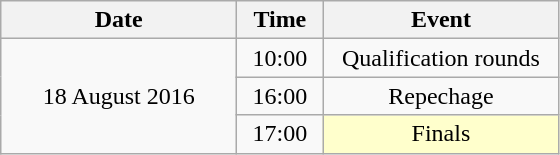<table class = "wikitable" style="text-align:center;">
<tr>
<th width=150>Date</th>
<th width=50>Time</th>
<th width=150>Event</th>
</tr>
<tr>
<td rowspan=3>18 August 2016</td>
<td>10:00</td>
<td>Qualification rounds</td>
</tr>
<tr>
<td>16:00</td>
<td>Repechage</td>
</tr>
<tr>
<td>17:00</td>
<td bgcolor=ffffcc>Finals</td>
</tr>
</table>
